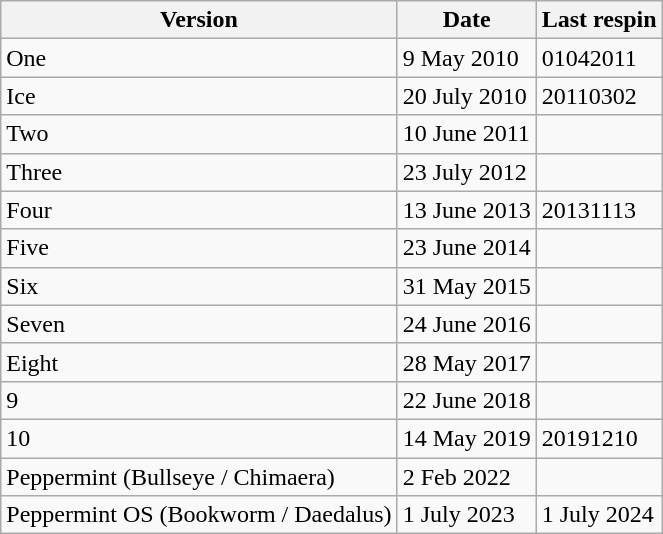<table class="wikitable">
<tr>
<th>Version</th>
<th>Date</th>
<th>Last respin</th>
</tr>
<tr>
<td>One</td>
<td>9 May 2010</td>
<td>01042011</td>
</tr>
<tr>
<td>Ice</td>
<td>20 July 2010</td>
<td>20110302</td>
</tr>
<tr>
<td>Two</td>
<td>10 June 2011</td>
<td></td>
</tr>
<tr>
<td>Three</td>
<td>23 July 2012</td>
<td></td>
</tr>
<tr>
<td>Four</td>
<td>13 June 2013</td>
<td>20131113</td>
</tr>
<tr>
<td>Five</td>
<td>23 June 2014</td>
<td></td>
</tr>
<tr>
<td>Six</td>
<td>31 May 2015</td>
<td></td>
</tr>
<tr>
<td>Seven</td>
<td>24 June 2016</td>
<td></td>
</tr>
<tr>
<td>Eight</td>
<td>28 May 2017</td>
<td></td>
</tr>
<tr>
<td>9</td>
<td>22 June 2018</td>
<td></td>
</tr>
<tr>
<td>10</td>
<td>14 May 2019</td>
<td>20191210</td>
</tr>
<tr>
<td>Peppermint (Bullseye / Chimaera)</td>
<td>2 Feb 2022</td>
<td></td>
</tr>
<tr>
<td>Peppermint OS (Bookworm / Daedalus)</td>
<td>1 July 2023</td>
<td>1 July 2024</td>
</tr>
</table>
